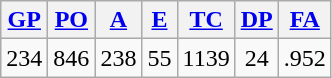<table class="wikitable">
<tr>
<th><a href='#'>GP</a></th>
<th><a href='#'>PO</a></th>
<th><a href='#'>A</a></th>
<th><a href='#'>E</a></th>
<th><a href='#'>TC</a></th>
<th><a href='#'>DP</a></th>
<th><a href='#'>FA</a></th>
</tr>
<tr align=center>
<td>234</td>
<td>846</td>
<td>238</td>
<td>55</td>
<td>1139</td>
<td>24</td>
<td>.952</td>
</tr>
</table>
